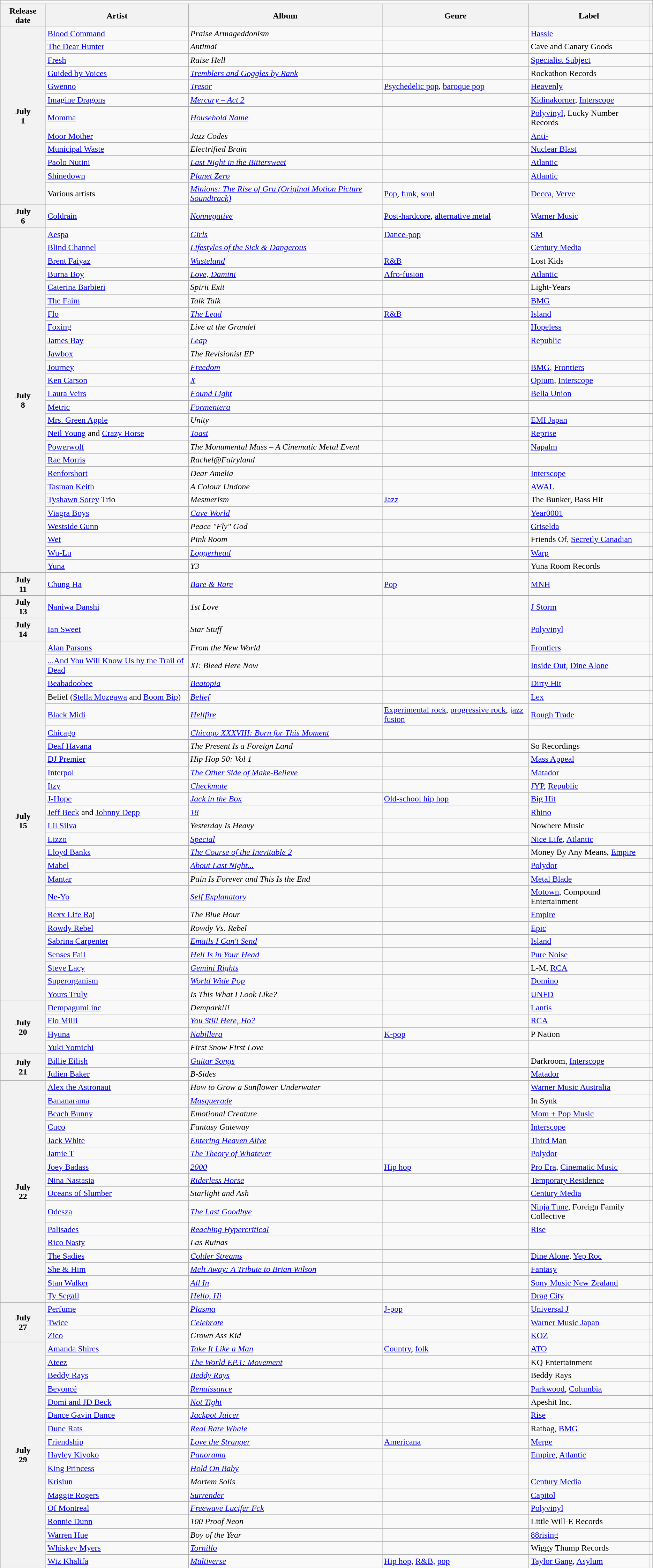<table class="wikitable plainrowheaders">
<tr>
<td colspan="6" style="text-align:center;"></td>
</tr>
<tr>
<th scope="col">Release date</th>
<th scope="col">Artist</th>
<th scope="col">Album</th>
<th scope="col">Genre</th>
<th scope="col">Label</th>
<th scope="col"></th>
</tr>
<tr>
<th scope="row" rowspan="12" style="text-align:center;">July<br>1</th>
<td><a href='#'>Blood Command</a></td>
<td><em>Praise Armageddonism</em></td>
<td></td>
<td><a href='#'>Hassle</a></td>
<td></td>
</tr>
<tr>
<td><a href='#'>The Dear Hunter</a></td>
<td><em>Antimai</em></td>
<td></td>
<td>Cave and Canary Goods</td>
<td></td>
</tr>
<tr>
<td><a href='#'>Fresh</a></td>
<td><em>Raise Hell</em></td>
<td></td>
<td><a href='#'>Specialist Subject</a></td>
<td></td>
</tr>
<tr>
<td><a href='#'>Guided by Voices</a></td>
<td><em><a href='#'>Tremblers and Goggles by Rank</a></em></td>
<td></td>
<td>Rockathon Records</td>
<td></td>
</tr>
<tr>
<td><a href='#'>Gwenno</a></td>
<td><em><a href='#'>Tresor</a></em></td>
<td><a href='#'>Psychedelic pop</a>, <a href='#'>baroque pop</a></td>
<td><a href='#'>Heavenly</a></td>
<td></td>
</tr>
<tr>
<td><a href='#'>Imagine Dragons</a></td>
<td><em><a href='#'>Mercury – Act 2</a></em></td>
<td></td>
<td><a href='#'>Kidinakorner</a>, <a href='#'>Interscope</a></td>
<td></td>
</tr>
<tr>
<td><a href='#'>Momma</a></td>
<td><em><a href='#'>Household Name</a></em></td>
<td></td>
<td><a href='#'>Polyvinyl</a>, Lucky Number Records</td>
<td></td>
</tr>
<tr>
<td><a href='#'>Moor Mother</a></td>
<td><em>Jazz Codes</em></td>
<td></td>
<td><a href='#'>Anti-</a></td>
<td></td>
</tr>
<tr>
<td><a href='#'>Municipal Waste</a></td>
<td><em>Electrified Brain</em></td>
<td></td>
<td><a href='#'>Nuclear Blast</a></td>
<td></td>
</tr>
<tr>
<td><a href='#'>Paolo Nutini</a></td>
<td><em><a href='#'>Last Night in the Bittersweet</a></em></td>
<td></td>
<td><a href='#'>Atlantic</a></td>
<td></td>
</tr>
<tr>
<td><a href='#'>Shinedown</a></td>
<td><em><a href='#'>Planet Zero</a></em></td>
<td></td>
<td><a href='#'>Atlantic</a></td>
<td></td>
</tr>
<tr>
<td>Various artists</td>
<td><em><a href='#'>Minions: The Rise of Gru (Original Motion Picture Soundtrack)</a></em></td>
<td><a href='#'>Pop</a>, <a href='#'>funk</a>, <a href='#'>soul</a></td>
<td><a href='#'>Decca</a>, <a href='#'>Verve</a></td>
<td></td>
</tr>
<tr>
<th scope="row" style="text-align:center;">July<br>6</th>
<td><a href='#'>Coldrain</a></td>
<td><em><a href='#'>Nonnegative</a></em></td>
<td><a href='#'>Post-hardcore</a>, <a href='#'>alternative metal</a></td>
<td><a href='#'>Warner Music</a></td>
<td></td>
</tr>
<tr>
<th scope="row" rowspan="26" style="text-align:center;">July<br>8</th>
<td><a href='#'>Aespa</a></td>
<td><em><a href='#'>Girls</a></em></td>
<td><a href='#'>Dance-pop</a></td>
<td><a href='#'>SM</a></td>
<td></td>
</tr>
<tr>
<td><a href='#'>Blind Channel</a></td>
<td><em><a href='#'>Lifestyles of the Sick & Dangerous</a></em></td>
<td></td>
<td><a href='#'>Century Media</a></td>
<td></td>
</tr>
<tr>
<td><a href='#'>Brent Faiyaz</a></td>
<td><em><a href='#'>Wasteland</a></em></td>
<td><a href='#'>R&B</a></td>
<td>Lost Kids</td>
<td></td>
</tr>
<tr>
<td><a href='#'>Burna Boy</a></td>
<td><em><a href='#'>Love, Damini</a></em></td>
<td><a href='#'>Afro-fusion</a></td>
<td><a href='#'>Atlantic</a></td>
<td></td>
</tr>
<tr>
<td><a href='#'>Caterina Barbieri</a></td>
<td><em>Spirit Exit</em></td>
<td></td>
<td>Light-Years</td>
<td></td>
</tr>
<tr>
<td><a href='#'>The Faim</a></td>
<td><em>Talk Talk</em></td>
<td></td>
<td><a href='#'>BMG</a></td>
<td></td>
</tr>
<tr>
<td><a href='#'>Flo</a></td>
<td><em><a href='#'>The Lead</a></em></td>
<td><a href='#'>R&B</a></td>
<td><a href='#'>Island</a></td>
<td></td>
</tr>
<tr>
<td><a href='#'>Foxing</a></td>
<td><em>Live at the Grandel</em></td>
<td></td>
<td><a href='#'>Hopeless</a></td>
<td></td>
</tr>
<tr>
<td><a href='#'>James Bay</a></td>
<td><em><a href='#'>Leap</a></em></td>
<td></td>
<td><a href='#'>Republic</a></td>
<td></td>
</tr>
<tr>
<td><a href='#'>Jawbox</a></td>
<td><em>The Revisionist EP</em></td>
<td></td>
<td></td>
<td></td>
</tr>
<tr>
<td><a href='#'>Journey</a></td>
<td><em><a href='#'>Freedom</a></em></td>
<td></td>
<td><a href='#'>BMG</a>, <a href='#'>Frontiers</a></td>
<td></td>
</tr>
<tr>
<td><a href='#'>Ken Carson</a></td>
<td><em><a href='#'>X</a></em></td>
<td></td>
<td><a href='#'>Opium</a>, <a href='#'>Interscope</a></td>
<td></td>
</tr>
<tr>
<td><a href='#'>Laura Veirs</a></td>
<td><em><a href='#'>Found Light</a></em></td>
<td></td>
<td><a href='#'>Bella Union</a></td>
<td></td>
</tr>
<tr>
<td><a href='#'>Metric</a></td>
<td><em><a href='#'>Formentera</a></em></td>
<td></td>
<td></td>
<td></td>
</tr>
<tr>
<td><a href='#'>Mrs. Green Apple</a></td>
<td><em>Unity</em></td>
<td></td>
<td><a href='#'>EMI Japan</a></td>
<td></td>
</tr>
<tr>
<td><a href='#'>Neil Young</a> and <a href='#'>Crazy Horse</a></td>
<td><em><a href='#'>Toast</a></em></td>
<td></td>
<td><a href='#'>Reprise</a></td>
<td></td>
</tr>
<tr>
<td><a href='#'>Powerwolf</a></td>
<td><em>The Monumental Mass – A Cinematic Metal Event</em></td>
<td></td>
<td><a href='#'>Napalm</a></td>
<td></td>
</tr>
<tr>
<td><a href='#'>Rae Morris</a></td>
<td><em>Rachel@Fairyland</em></td>
<td></td>
<td></td>
<td></td>
</tr>
<tr>
<td><a href='#'>Renforshort</a></td>
<td><em>Dear Amelia</em></td>
<td></td>
<td><a href='#'>Interscope</a></td>
<td></td>
</tr>
<tr>
<td><a href='#'>Tasman Keith</a></td>
<td><em>A Colour Undone</em></td>
<td></td>
<td><a href='#'>AWAL</a></td>
<td></td>
</tr>
<tr>
<td><a href='#'>Tyshawn Sorey</a> Trio</td>
<td><em>Mesmerism</em></td>
<td><a href='#'>Jazz</a></td>
<td>The Bunker, Bass Hit</td>
<td></td>
</tr>
<tr>
<td><a href='#'>Viagra Boys</a></td>
<td><em><a href='#'>Cave World</a></em></td>
<td></td>
<td><a href='#'>Year0001</a></td>
<td></td>
</tr>
<tr>
<td><a href='#'>Westside Gunn</a></td>
<td><em>Peace "Fly" God</em></td>
<td></td>
<td><a href='#'>Griselda</a></td>
<td></td>
</tr>
<tr>
<td><a href='#'>Wet</a></td>
<td><em>Pink Room</em></td>
<td></td>
<td>Friends Of, <a href='#'>Secretly Canadian</a></td>
<td></td>
</tr>
<tr>
<td><a href='#'>Wu-Lu</a></td>
<td><em><a href='#'>Loggerhead</a></em></td>
<td></td>
<td><a href='#'>Warp</a></td>
<td></td>
</tr>
<tr>
<td><a href='#'>Yuna</a></td>
<td><em>Y3</em></td>
<td></td>
<td>Yuna Room Records</td>
<td></td>
</tr>
<tr>
<th scope="row" style="text-align:center;">July<br>11</th>
<td><a href='#'>Chung Ha</a></td>
<td><em><a href='#'>Bare & Rare</a></em></td>
<td><a href='#'>Pop</a></td>
<td><a href='#'>MNH</a></td>
<td></td>
</tr>
<tr>
<th scope="row" style="text-align:center;">July<br>13</th>
<td><a href='#'>Naniwa Danshi</a></td>
<td><em>1st Love</em></td>
<td></td>
<td><a href='#'>J Storm</a></td>
<td></td>
</tr>
<tr>
<th scope="row" style="text-align:center;">July<br>14</th>
<td><a href='#'>Ian Sweet</a></td>
<td><em>Star Stuff</em></td>
<td></td>
<td><a href='#'>Polyvinyl</a></td>
<td></td>
</tr>
<tr>
<th scope="row" rowspan="25" style="text-align:center;">July<br>15</th>
<td><a href='#'>Alan Parsons</a></td>
<td><em>From the New World</em></td>
<td></td>
<td><a href='#'>Frontiers</a></td>
<td></td>
</tr>
<tr>
<td><a href='#'>...And You Will Know Us by the Trail of Dead</a></td>
<td><em>XI: Bleed Here Now</em></td>
<td></td>
<td><a href='#'>Inside Out</a>, <a href='#'>Dine Alone</a></td>
<td></td>
</tr>
<tr>
<td><a href='#'>Beabadoobee</a></td>
<td><em><a href='#'>Beatopia</a></em></td>
<td></td>
<td><a href='#'>Dirty Hit</a></td>
<td></td>
</tr>
<tr>
<td>Belief (<a href='#'>Stella Mozgawa</a> and <a href='#'>Boom Bip</a>)</td>
<td><em><a href='#'>Belief</a></em></td>
<td></td>
<td><a href='#'>Lex</a></td>
<td></td>
</tr>
<tr>
<td><a href='#'>Black Midi</a></td>
<td><em><a href='#'>Hellfire</a></em></td>
<td><a href='#'>Experimental rock</a>, <a href='#'>progressive rock</a>, <a href='#'>jazz fusion</a></td>
<td><a href='#'>Rough Trade</a></td>
<td></td>
</tr>
<tr>
<td><a href='#'>Chicago</a></td>
<td><em><a href='#'>Chicago XXXVIII: Born for This Moment</a></em></td>
<td></td>
<td></td>
<td></td>
</tr>
<tr>
<td><a href='#'>Deaf Havana</a></td>
<td><em>The Present Is a Foreign Land</em></td>
<td></td>
<td>So Recordings</td>
<td></td>
</tr>
<tr>
<td><a href='#'>DJ Premier</a></td>
<td><em>Hip Hop 50: Vol 1</em></td>
<td></td>
<td><a href='#'>Mass Appeal</a></td>
<td></td>
</tr>
<tr>
<td><a href='#'>Interpol</a></td>
<td><em><a href='#'>The Other Side of Make-Believe</a></em></td>
<td></td>
<td><a href='#'>Matador</a></td>
<td></td>
</tr>
<tr>
<td><a href='#'>Itzy</a></td>
<td><em><a href='#'>Checkmate</a></em></td>
<td></td>
<td><a href='#'>JYP</a>, <a href='#'>Republic</a></td>
<td></td>
</tr>
<tr>
<td><a href='#'>J-Hope</a></td>
<td><em><a href='#'>Jack in the Box</a></em></td>
<td><a href='#'>Old-school hip hop</a></td>
<td><a href='#'>Big Hit</a></td>
<td></td>
</tr>
<tr>
<td><a href='#'>Jeff Beck</a> and <a href='#'>Johnny Depp</a></td>
<td><em><a href='#'>18</a></em></td>
<td></td>
<td><a href='#'>Rhino</a></td>
<td></td>
</tr>
<tr>
<td><a href='#'>Lil Silva</a></td>
<td><em>Yesterday Is Heavy</em></td>
<td></td>
<td>Nowhere Music</td>
<td></td>
</tr>
<tr>
<td><a href='#'>Lizzo</a></td>
<td><em><a href='#'>Special</a></em></td>
<td></td>
<td><a href='#'>Nice Life</a>, <a href='#'>Atlantic</a></td>
<td></td>
</tr>
<tr>
<td><a href='#'>Lloyd Banks</a></td>
<td><em><a href='#'>The Course of the Inevitable 2</a></em></td>
<td></td>
<td>Money By Any Means, <a href='#'>Empire</a></td>
<td></td>
</tr>
<tr>
<td><a href='#'>Mabel</a></td>
<td><em><a href='#'>About Last Night...</a></em></td>
<td></td>
<td><a href='#'>Polydor</a></td>
<td></td>
</tr>
<tr>
<td><a href='#'>Mantar</a></td>
<td><em>Pain Is Forever and This Is the End</em></td>
<td></td>
<td><a href='#'>Metal Blade</a></td>
<td></td>
</tr>
<tr>
<td><a href='#'>Ne-Yo</a></td>
<td><em><a href='#'>Self Explanatory</a></em></td>
<td></td>
<td><a href='#'>Motown</a>, Compound Entertainment</td>
<td></td>
</tr>
<tr>
<td><a href='#'>Rexx Life Raj</a></td>
<td><em>The Blue Hour</em></td>
<td></td>
<td><a href='#'>Empire</a></td>
<td></td>
</tr>
<tr>
<td><a href='#'>Rowdy Rebel</a></td>
<td><em>Rowdy Vs. Rebel</em></td>
<td></td>
<td><a href='#'>Epic</a></td>
<td></td>
</tr>
<tr>
<td><a href='#'>Sabrina Carpenter</a></td>
<td><em><a href='#'>Emails I Can't Send</a></em></td>
<td></td>
<td><a href='#'>Island</a></td>
<td></td>
</tr>
<tr>
<td><a href='#'>Senses Fail</a></td>
<td><em><a href='#'>Hell Is in Your Head</a></em></td>
<td></td>
<td><a href='#'>Pure Noise</a></td>
<td></td>
</tr>
<tr>
<td><a href='#'>Steve Lacy</a></td>
<td><em><a href='#'>Gemini Rights</a></em></td>
<td></td>
<td>L-M, <a href='#'>RCA</a></td>
<td></td>
</tr>
<tr>
<td><a href='#'>Superorganism</a></td>
<td><em><a href='#'>World Wide Pop</a></em></td>
<td></td>
<td><a href='#'>Domino</a></td>
<td></td>
</tr>
<tr>
<td><a href='#'>Yours Truly</a></td>
<td><em>Is This What I Look Like?</em></td>
<td></td>
<td><a href='#'>UNFD</a></td>
<td></td>
</tr>
<tr>
<th scope="row" rowspan="4" style="text-align:center;">July<br>20</th>
<td><a href='#'>Dempagumi.inc</a></td>
<td><em>Dempark!!!</em></td>
<td></td>
<td><a href='#'>Lantis</a></td>
<td></td>
</tr>
<tr>
<td><a href='#'>Flo Milli</a></td>
<td><em><a href='#'>You Still Here, Ho?</a></em></td>
<td></td>
<td><a href='#'>RCA</a></td>
<td></td>
</tr>
<tr>
<td><a href='#'>Hyuna</a></td>
<td><em><a href='#'>Nabillera</a></em></td>
<td><a href='#'>K-pop</a></td>
<td>P Nation</td>
<td></td>
</tr>
<tr>
<td><a href='#'>Yuki Yomichi</a></td>
<td><em>First Snow First Love</em></td>
<td></td>
<td></td>
<td></td>
</tr>
<tr>
<th scope="row" rowspan="2" style="text-align:center;">July<br>21</th>
<td><a href='#'>Billie Eilish</a></td>
<td><em><a href='#'>Guitar Songs</a></em></td>
<td></td>
<td>Darkroom, <a href='#'>Interscope</a></td>
<td></td>
</tr>
<tr>
<td><a href='#'>Julien Baker</a></td>
<td><em>B-Sides</em></td>
<td></td>
<td><a href='#'>Matador</a></td>
<td></td>
</tr>
<tr>
<th scope="row" rowspan="16" style="text-align:center;">July<br>22</th>
<td><a href='#'>Alex the Astronaut</a></td>
<td><em>How to Grow a Sunflower Underwater</em></td>
<td></td>
<td><a href='#'>Warner Music Australia</a></td>
<td></td>
</tr>
<tr>
<td><a href='#'>Bananarama</a></td>
<td><em><a href='#'>Masquerade</a></em></td>
<td></td>
<td>In Synk</td>
<td></td>
</tr>
<tr>
<td><a href='#'>Beach Bunny</a></td>
<td><em>Emotional Creature</em></td>
<td></td>
<td><a href='#'>Mom + Pop Music</a></td>
<td></td>
</tr>
<tr>
<td><a href='#'>Cuco</a></td>
<td><em>Fantasy Gateway</em></td>
<td></td>
<td><a href='#'>Interscope</a></td>
<td></td>
</tr>
<tr>
<td><a href='#'>Jack White</a></td>
<td><em><a href='#'>Entering Heaven Alive</a></em></td>
<td></td>
<td><a href='#'>Third Man</a></td>
<td></td>
</tr>
<tr>
<td><a href='#'>Jamie T</a></td>
<td><em><a href='#'>The Theory of Whatever</a></em></td>
<td></td>
<td><a href='#'>Polydor</a></td>
<td></td>
</tr>
<tr>
<td><a href='#'>Joey Badass</a></td>
<td><em><a href='#'>2000</a></em></td>
<td><a href='#'>Hip hop</a></td>
<td><a href='#'>Pro Era</a>, <a href='#'>Cinematic Music</a></td>
<td></td>
</tr>
<tr>
<td><a href='#'>Nina Nastasia</a></td>
<td><em><a href='#'>Riderless Horse</a></em></td>
<td></td>
<td><a href='#'>Temporary Residence</a></td>
<td></td>
</tr>
<tr>
<td><a href='#'>Oceans of Slumber</a></td>
<td><em>Starlight and Ash</em></td>
<td></td>
<td><a href='#'>Century Media</a></td>
<td></td>
</tr>
<tr>
<td><a href='#'>Odesza</a></td>
<td><em><a href='#'>The Last Goodbye</a></em></td>
<td></td>
<td><a href='#'>Ninja Tune</a>, Foreign Family Collective</td>
<td></td>
</tr>
<tr>
<td><a href='#'>Palisades</a></td>
<td><em><a href='#'>Reaching Hypercritical</a></em></td>
<td></td>
<td><a href='#'>Rise</a></td>
<td></td>
</tr>
<tr>
<td><a href='#'>Rico Nasty</a></td>
<td><em>Las Ruinas</em></td>
<td></td>
<td></td>
<td></td>
</tr>
<tr>
<td><a href='#'>The Sadies</a></td>
<td><em><a href='#'>Colder Streams</a></em></td>
<td></td>
<td><a href='#'>Dine Alone</a>, <a href='#'>Yep Roc</a></td>
<td></td>
</tr>
<tr>
<td><a href='#'>She & Him</a></td>
<td><em><a href='#'>Melt Away: A Tribute to Brian Wilson</a></em></td>
<td></td>
<td><a href='#'>Fantasy</a></td>
<td></td>
</tr>
<tr>
<td><a href='#'>Stan Walker</a></td>
<td><em><a href='#'>All In</a></em></td>
<td></td>
<td><a href='#'>Sony Music New Zealand</a></td>
<td></td>
</tr>
<tr>
<td><a href='#'>Ty Segall</a></td>
<td><em><a href='#'>Hello, Hi</a></em></td>
<td></td>
<td><a href='#'>Drag City</a></td>
<td></td>
</tr>
<tr>
<th scope="row" rowspan="3" style="text-align:center;">July<br>27</th>
<td><a href='#'>Perfume</a></td>
<td><em><a href='#'>Plasma</a></em></td>
<td><a href='#'>J-pop</a></td>
<td><a href='#'>Universal J</a></td>
<td></td>
</tr>
<tr>
<td><a href='#'>Twice</a></td>
<td><em><a href='#'>Celebrate</a></em></td>
<td></td>
<td><a href='#'>Warner Music Japan</a></td>
<td></td>
</tr>
<tr>
<td><a href='#'>Zico</a></td>
<td><em>Grown Ass Kid</em></td>
<td></td>
<td><a href='#'>KOZ</a></td>
<td></td>
</tr>
<tr>
<th scope="row" rowspan="17" style="text-align:center;">July<br>29</th>
<td><a href='#'>Amanda Shires</a></td>
<td><em><a href='#'>Take It Like a Man</a></em></td>
<td><a href='#'>Country</a>, <a href='#'>folk</a></td>
<td><a href='#'>ATO</a></td>
<td></td>
</tr>
<tr>
<td><a href='#'>Ateez</a></td>
<td><em><a href='#'>The World EP.1: Movement</a></em></td>
<td></td>
<td>KQ Entertainment</td>
<td></td>
</tr>
<tr>
<td><a href='#'>Beddy Rays</a></td>
<td><em><a href='#'>Beddy Rays</a></em></td>
<td></td>
<td>Beddy Rays</td>
<td></td>
</tr>
<tr>
<td><a href='#'>Beyoncé</a></td>
<td><em><a href='#'>Renaissance</a></em></td>
<td></td>
<td><a href='#'>Parkwood</a>, <a href='#'>Columbia</a></td>
<td></td>
</tr>
<tr>
<td><a href='#'>Domi and JD Beck</a></td>
<td><em><a href='#'>Not Tight</a></em></td>
<td></td>
<td>Apeshit Inc.</td>
<td></td>
</tr>
<tr>
<td><a href='#'>Dance Gavin Dance</a></td>
<td><em><a href='#'>Jackpot Juicer</a></em></td>
<td></td>
<td><a href='#'>Rise</a></td>
<td></td>
</tr>
<tr>
<td><a href='#'>Dune Rats</a></td>
<td><em><a href='#'>Real Rare Whale</a></em></td>
<td></td>
<td>Ratbag, <a href='#'>BMG</a></td>
<td></td>
</tr>
<tr>
<td><a href='#'>Friendship</a></td>
<td><em><a href='#'>Love the Stranger</a></em></td>
<td><a href='#'>Americana</a></td>
<td><a href='#'>Merge</a></td>
<td></td>
</tr>
<tr>
<td><a href='#'>Hayley Kiyoko</a></td>
<td><em><a href='#'>Panorama</a></em></td>
<td></td>
<td><a href='#'>Empire</a>, <a href='#'>Atlantic</a></td>
<td></td>
</tr>
<tr>
<td><a href='#'>King Princess</a></td>
<td><em><a href='#'>Hold On Baby</a></em></td>
<td></td>
<td></td>
<td></td>
</tr>
<tr>
<td><a href='#'>Krisiun</a></td>
<td><em>Mortem Solis</em></td>
<td></td>
<td><a href='#'>Century Media</a></td>
<td></td>
</tr>
<tr>
<td><a href='#'>Maggie Rogers</a></td>
<td><em><a href='#'>Surrender</a></em></td>
<td></td>
<td><a href='#'>Capitol</a></td>
<td></td>
</tr>
<tr>
<td><a href='#'>Of Montreal</a></td>
<td><em><a href='#'>Freewave Lucifer F<ck F^ck F>ck</a></em></td>
<td></td>
<td><a href='#'>Polyvinyl</a></td>
<td></td>
</tr>
<tr>
<td><a href='#'>Ronnie Dunn</a></td>
<td><em>100 Proof Neon</em></td>
<td></td>
<td>Little Will-E Records</td>
<td></td>
</tr>
<tr>
<td><a href='#'>Warren Hue</a></td>
<td><em>Boy of the Year</em></td>
<td></td>
<td><a href='#'>88rising</a></td>
<td></td>
</tr>
<tr>
<td><a href='#'>Whiskey Myers</a></td>
<td><em><a href='#'>Tornillo</a></em></td>
<td></td>
<td>Wiggy Thump Records</td>
<td></td>
</tr>
<tr>
<td><a href='#'>Wiz Khalifa</a></td>
<td><em><a href='#'>Multiverse</a></em></td>
<td><a href='#'>Hip hop</a>, <a href='#'>R&B</a>, <a href='#'>pop</a></td>
<td><a href='#'>Taylor Gang</a>, <a href='#'>Asylum</a></td>
<td></td>
</tr>
</table>
